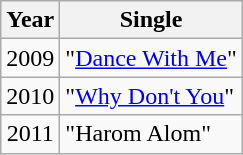<table class="wikitable" style=text-align:center;>
<tr>
<th>Year</th>
<th>Single</th>
</tr>
<tr>
<td rowspan=1>2009</td>
<td align="left">"<a href='#'>Dance With Me</a>"</td>
</tr>
<tr>
<td rowspan=1>2010</td>
<td align="left">"<a href='#'>Why Don't You</a>"</td>
</tr>
<tr>
<td rowspan=1>2011</td>
<td align="left">"Harom Alom"</td>
</tr>
</table>
